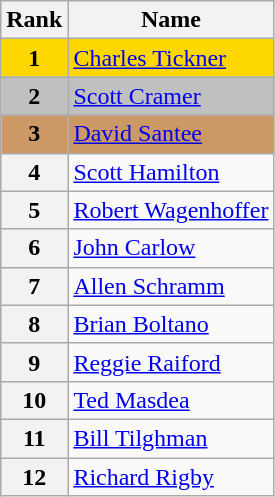<table class="wikitable">
<tr>
<th>Rank</th>
<th>Name</th>
</tr>
<tr bgcolor="gold">
<td align="center"><strong>1</strong></td>
<td><a href='#'>Charles Tickner</a></td>
</tr>
<tr bgcolor="silver">
<td align="center"><strong>2</strong></td>
<td><a href='#'>Scott Cramer</a></td>
</tr>
<tr bgcolor="cc9966">
<td align="center"><strong>3</strong></td>
<td><a href='#'>David Santee</a></td>
</tr>
<tr>
<th>4</th>
<td><a href='#'>Scott Hamilton</a></td>
</tr>
<tr>
<th>5</th>
<td><a href='#'>Robert Wagenhoffer</a></td>
</tr>
<tr>
<th>6</th>
<td><a href='#'>John Carlow</a></td>
</tr>
<tr>
<th>7</th>
<td><a href='#'>Allen Schramm</a></td>
</tr>
<tr>
<th>8</th>
<td><a href='#'>Brian Boltano</a></td>
</tr>
<tr>
<th>9</th>
<td><a href='#'>Reggie Raiford</a></td>
</tr>
<tr>
<th>10</th>
<td><a href='#'>Ted Masdea</a></td>
</tr>
<tr>
<th>11</th>
<td><a href='#'>Bill Tilghman</a></td>
</tr>
<tr>
<th>12</th>
<td><a href='#'>Richard Rigby</a></td>
</tr>
</table>
